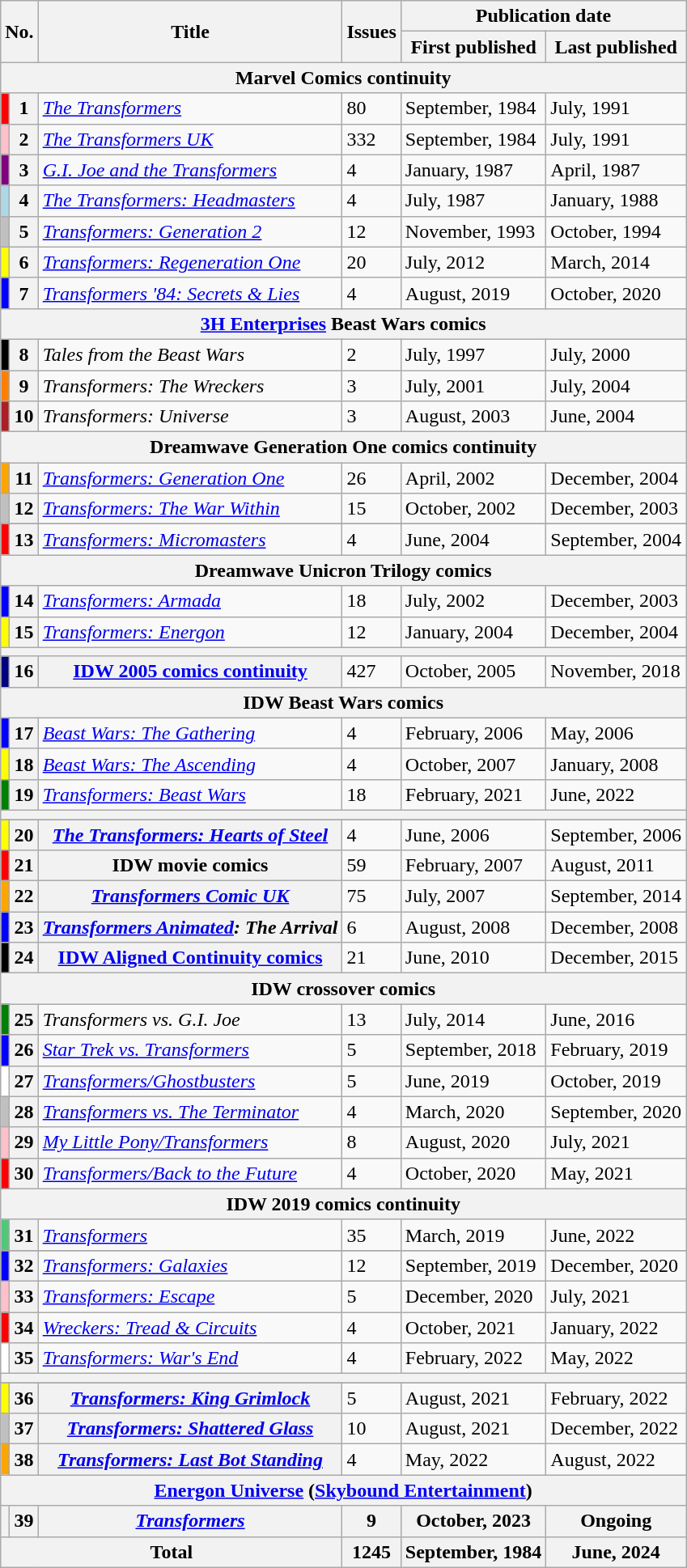<table class="wikitable sortable">
<tr>
<th colspan="2" rowspan="2">No.</th>
<th rowspan="2">Title</th>
<th rowspan="2">Issues</th>
<th colspan="2">Publication date</th>
</tr>
<tr>
<th>First published</th>
<th>Last published</th>
</tr>
<tr>
<th colspan="6">Marvel Comics continuity</th>
</tr>
<tr>
<th style="background:red;"></th>
<th>1</th>
<td><em><a href='#'>The Transformers</a></em></td>
<td>80</td>
<td>September, 1984</td>
<td>July, 1991</td>
</tr>
<tr>
<th style="background:pink;"></th>
<th>2</th>
<td><em><a href='#'>The Transformers UK</a></em></td>
<td>332</td>
<td>September, 1984</td>
<td>July, 1991</td>
</tr>
<tr>
<th style="background:purple;"></th>
<th>3</th>
<td><em><a href='#'>G.I. Joe and the Transformers</a></em></td>
<td>4</td>
<td>January, 1987</td>
<td>April, 1987</td>
</tr>
<tr>
<th style="background:lightblue;"></th>
<th>4</th>
<td><em><a href='#'>The Transformers: Headmasters</a></em></td>
<td>4</td>
<td>July, 1987</td>
<td>January, 1988</td>
</tr>
<tr>
<th style="background:silver;"></th>
<th>5</th>
<td><em><a href='#'>Transformers: Generation 2</a></em></td>
<td>12</td>
<td>November, 1993</td>
<td>October, 1994</td>
</tr>
<tr>
<th style="background:yellow;"></th>
<th>6</th>
<td><em><a href='#'>Transformers: Regeneration One</a></em></td>
<td>20</td>
<td>July, 2012</td>
<td>March, 2014</td>
</tr>
<tr>
<th style="background:blue;"></th>
<th>7</th>
<td><em><a href='#'>Transformers '84: Secrets & Lies</a></em></td>
<td>4</td>
<td>August, 2019</td>
<td>October, 2020</td>
</tr>
<tr>
<th colspan="6"><a href='#'>3H Enterprises</a> Beast Wars comics</th>
</tr>
<tr>
<th style="background:black;"></th>
<th>8</th>
<td><em>Tales from the Beast Wars</em></td>
<td>2</td>
<td>July, 1997</td>
<td>July, 2000</td>
</tr>
<tr>
<th style="background:#FF7F00"></th>
<th>9</th>
<td><em>Transformers: The Wreckers</em></td>
<td>3</td>
<td>July, 2001</td>
<td>July, 2004</td>
</tr>
<tr>
<th style="background:#AC1F24"></th>
<th>10</th>
<td><em>Transformers: Universe</em></td>
<td>3</td>
<td>August, 2003</td>
<td>June, 2004</td>
</tr>
<tr>
<th colspan="6">Dreamwave Generation One comics continuity</th>
</tr>
<tr>
<th style="background:orange;"></th>
<th>11</th>
<td><em><a href='#'>Transformers: Generation One</a></em></td>
<td>26</td>
<td>April, 2002</td>
<td>December, 2004</td>
</tr>
<tr>
<th style="background:silver;"></th>
<th>12</th>
<td><em><a href='#'>Transformers: The War Within</a></em></td>
<td>15</td>
<td>October, 2002</td>
<td>December, 2003</td>
</tr>
<tr>
</tr>
<tr>
<th style="background:red;"></th>
<th>13</th>
<td><em><a href='#'>Transformers: Micromasters</a></em></td>
<td>4</td>
<td>June, 2004</td>
<td>September, 2004</td>
</tr>
<tr>
<th colspan="6">Dreamwave Unicron Trilogy comics</th>
</tr>
<tr>
<th style="background:blue;"></th>
<th>14</th>
<td><em><a href='#'>Transformers: Armada</a></em></td>
<td>18</td>
<td>July, 2002</td>
<td>December, 2003</td>
</tr>
<tr>
<th style="background:yellow;"></th>
<th>15</th>
<td><em><a href='#'>Transformers: Energon</a></em></td>
<td>12</td>
<td>January, 2004</td>
<td>December, 2004</td>
</tr>
<tr>
<th colspan="6"></th>
</tr>
<tr>
<th style="background:#000080;"></th>
<th>16</th>
<th><a href='#'>IDW 2005 comics continuity</a></th>
<td>427</td>
<td>October, 2005</td>
<td>November, 2018</td>
</tr>
<tr>
<th colspan="6">IDW Beast Wars comics</th>
</tr>
<tr>
<th style="background:blue;"></th>
<th>17</th>
<td><em><a href='#'>Beast Wars: The Gathering</a></em></td>
<td>4</td>
<td>February, 2006</td>
<td>May, 2006</td>
</tr>
<tr>
<th style="background:yellow;"></th>
<th>18</th>
<td><em><a href='#'>Beast Wars: The Ascending</a></em></td>
<td>4</td>
<td>October, 2007</td>
<td>January, 2008</td>
</tr>
<tr>
<th style="background:green;"></th>
<th>19</th>
<td><em><a href='#'>Transformers: Beast Wars</a></em></td>
<td>18</td>
<td>February, 2021</td>
<td>June, 2022</td>
</tr>
<tr>
<th colspan="6"></th>
</tr>
<tr>
</tr>
<tr>
<th style="background:yellow;"></th>
<th>20</th>
<th><em><a href='#'>The Transformers: Hearts of Steel</a></em></th>
<td>4</td>
<td>June, 2006</td>
<td>September, 2006</td>
</tr>
<tr>
<th style="background:red;"></th>
<th>21</th>
<th>IDW movie comics</th>
<td>59</td>
<td>February, 2007</td>
<td>August, 2011</td>
</tr>
<tr>
<th style="background:orange;"></th>
<th>22</th>
<th><em><a href='#'>Transformers Comic UK</a></em></th>
<td>75</td>
<td>July, 2007</td>
<td>September, 2014</td>
</tr>
<tr>
<th style="background:blue;"></th>
<th>23</th>
<th><em><a href='#'>Transformers Animated</a>: The Arrival</em></th>
<td>6</td>
<td>August, 2008</td>
<td>December, 2008</td>
</tr>
<tr>
<th style="background:black;"></th>
<th>24</th>
<th><a href='#'>IDW Aligned Continuity comics</a></th>
<td>21</td>
<td>June, 2010</td>
<td>December, 2015</td>
</tr>
<tr>
<th colspan="6">IDW crossover comics</th>
</tr>
<tr>
<th style="background:green;"></th>
<th>25</th>
<td><em>Transformers vs. G.I. Joe</em></td>
<td>13</td>
<td>July, 2014</td>
<td>June, 2016</td>
</tr>
<tr>
<th style="background:blue;"></th>
<th>26</th>
<td><em><a href='#'>Star Trek vs. Transformers</a></em></td>
<td>5</td>
<td>September, 2018</td>
<td>February, 2019</td>
</tr>
<tr>
<th style="background:white;"></th>
<th>27</th>
<td><em><a href='#'>Transformers/Ghostbusters</a></em></td>
<td>5</td>
<td>June, 2019</td>
<td>October, 2019</td>
</tr>
<tr>
<th style="background:silver;"></th>
<th>28</th>
<td><em><a href='#'>Transformers vs. The Terminator</a></em></td>
<td>4</td>
<td>March, 2020</td>
<td>September, 2020</td>
</tr>
<tr>
<th style="background:pink;"></th>
<th>29</th>
<td><em><a href='#'>My Little Pony/Transformers</a></em></td>
<td>8</td>
<td>August, 2020</td>
<td>July, 2021</td>
</tr>
<tr>
<th style="background:red;"></th>
<th>30</th>
<td><em><a href='#'>Transformers/Back to the Future</a></em></td>
<td>4</td>
<td>October, 2020</td>
<td>May, 2021</td>
</tr>
<tr>
<th colspan="6">IDW 2019 comics continuity</th>
</tr>
<tr>
<th style="background:#50C878;"></th>
<th>31</th>
<td><em><a href='#'>Transformers</a></em></td>
<td>35</td>
<td>March, 2019</td>
<td>June, 2022</td>
</tr>
<tr>
</tr>
<tr>
<th style="background:blue;"></th>
<th>32</th>
<td><em><a href='#'>Transformers: Galaxies</a></em></td>
<td>12</td>
<td>September, 2019</td>
<td>December, 2020</td>
</tr>
<tr>
<th style="background:pink;"></th>
<th>33</th>
<td><em><a href='#'>Transformers: Escape</a></em></td>
<td>5</td>
<td>December, 2020</td>
<td>July, 2021</td>
</tr>
<tr>
<th style="background:red;"></th>
<th>34</th>
<td><em><a href='#'>Wreckers: Tread & Circuits</a></em></td>
<td>4</td>
<td>October, 2021</td>
<td>January, 2022</td>
</tr>
<tr>
<th style="background:white;"></th>
<th>35</th>
<td><em><a href='#'>Transformers: War's End</a></em></td>
<td>4</td>
<td>February, 2022</td>
<td>May, 2022</td>
</tr>
<tr>
<th colspan="6"></th>
</tr>
<tr>
</tr>
<tr>
<th style="background:yellow;"></th>
<th>36</th>
<th><em><a href='#'>Transformers: King Grimlock</a></em></th>
<td>5</td>
<td>August, 2021</td>
<td>February, 2022</td>
</tr>
<tr>
<th style="background:silver;"></th>
<th>37</th>
<th><em><a href='#'>Transformers: Shattered Glass</a></em></th>
<td>10</td>
<td>August, 2021</td>
<td>December, 2022</td>
</tr>
<tr>
<th style="background:orange;"></th>
<th>38</th>
<th><em><a href='#'>Transformers: Last Bot Standing</a></em></th>
<td>4</td>
<td>May, 2022</td>
<td>August, 2022</td>
</tr>
<tr>
<th colspan="6"><a href='#'>Energon Universe</a> (<a href='#'>Skybound Entertainment</a>)</th>
</tr>
<tr>
<th></th>
<th>39</th>
<th><a href='#'><em>Transformers</em></a></th>
<th>9</th>
<th>October, 2023</th>
<th>Ongoing</th>
</tr>
<tr>
<th colspan="3">Total</th>
<th>1245</th>
<th>September, 1984</th>
<th>June, 2024</th>
</tr>
</table>
